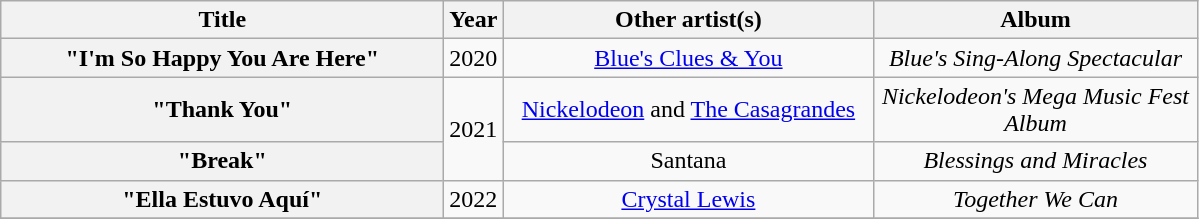<table class="wikitable plainrowheaders" style="text-align:center;">
<tr>
<th scope="col" style="width:18em;">Title</th>
<th scope="col">Year</th>
<th scope="col" style="width:15em;">Other artist(s)</th>
<th scope="col" style="width:13em;">Album</th>
</tr>
<tr>
<th scope="row">"I'm So Happy You Are Here"</th>
<td>2020</td>
<td><a href='#'>Blue's Clues & You</a></td>
<td><em>Blue's Sing-Along Spectacular</em></td>
</tr>
<tr>
<th scope="row">"Thank You"</th>
<td rowspan="2">2021</td>
<td><a href='#'>Nickelodeon</a> and <a href='#'>The Casagrandes</a></td>
<td><em>Nickelodeon's Mega Music Fest Album</em></td>
</tr>
<tr>
<th scope="row">"Break"</th>
<td>Santana</td>
<td><em>Blessings and Miracles</em></td>
</tr>
<tr>
<th scope="row">"Ella Estuvo Aquí"</th>
<td>2022</td>
<td><a href='#'>Crystal Lewis</a></td>
<td><em>Together We Can</em></td>
</tr>
<tr>
</tr>
</table>
